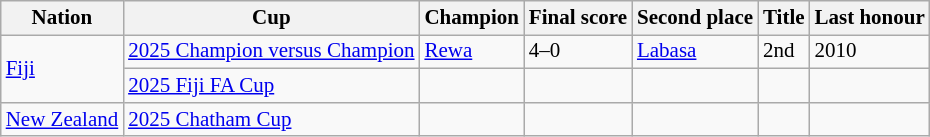<table class="wikitable" style="font-size:14px">
<tr>
<th>Nation</th>
<th>Cup</th>
<th>Champion</th>
<th>Final score</th>
<th>Second place</th>
<th data-sort-type="number">Title</th>
<th>Last honour</th>
</tr>
<tr>
<td align="left" rowspan=2> <a href='#'>Fiji</a></td>
<td align="left"><a href='#'>2025 Champion versus Champion</a></td>
<td><a href='#'>Rewa</a></td>
<td>4–0</td>
<td><a href='#'>Labasa</a></td>
<td>2nd</td>
<td>2010</td>
</tr>
<tr>
<td align="left"><a href='#'>2025 Fiji FA Cup</a></td>
<td></td>
<td></td>
<td></td>
<td></td>
<td></td>
</tr>
<tr>
<td align="left"> <a href='#'>New Zealand</a></td>
<td align="left"><a href='#'>2025 Chatham Cup</a></td>
<td></td>
<td></td>
<td></td>
<td></td>
<td></td>
</tr>
</table>
